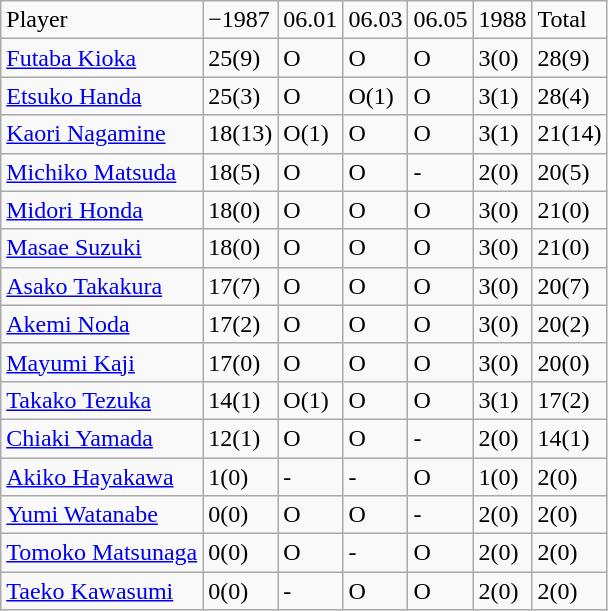<table class="wikitable" style="text-align:left;">
<tr>
<td>Player</td>
<td>−1987</td>
<td>06.01</td>
<td>06.03</td>
<td>06.05</td>
<td>1988</td>
<td>Total</td>
</tr>
<tr>
<td><a href='#'>Futaba Kioka</a></td>
<td>25(9)</td>
<td>O</td>
<td>O</td>
<td>O</td>
<td>3(0)</td>
<td>28(9)</td>
</tr>
<tr>
<td><a href='#'>Etsuko Handa</a></td>
<td>25(3)</td>
<td>O</td>
<td>O(1)</td>
<td>O</td>
<td>3(1)</td>
<td>28(4)</td>
</tr>
<tr>
<td><a href='#'>Kaori Nagamine</a></td>
<td>18(13)</td>
<td>O(1)</td>
<td>O</td>
<td>O</td>
<td>3(1)</td>
<td>21(14)</td>
</tr>
<tr>
<td><a href='#'>Michiko Matsuda</a></td>
<td>18(5)</td>
<td>O</td>
<td>O</td>
<td>-</td>
<td>2(0)</td>
<td>20(5)</td>
</tr>
<tr>
<td><a href='#'>Midori Honda</a></td>
<td>18(0)</td>
<td>O</td>
<td>O</td>
<td>O</td>
<td>3(0)</td>
<td>21(0)</td>
</tr>
<tr>
<td><a href='#'>Masae Suzuki</a></td>
<td>18(0)</td>
<td>O</td>
<td>O</td>
<td>O</td>
<td>3(0)</td>
<td>21(0)</td>
</tr>
<tr>
<td><a href='#'>Asako Takakura</a></td>
<td>17(7)</td>
<td>O</td>
<td>O</td>
<td>O</td>
<td>3(0)</td>
<td>20(7)</td>
</tr>
<tr>
<td><a href='#'>Akemi Noda</a></td>
<td>17(2)</td>
<td>O</td>
<td>O</td>
<td>O</td>
<td>3(0)</td>
<td>20(2)</td>
</tr>
<tr>
<td><a href='#'>Mayumi Kaji</a></td>
<td>17(0)</td>
<td>O</td>
<td>O</td>
<td>O</td>
<td>3(0)</td>
<td>20(0)</td>
</tr>
<tr>
<td><a href='#'>Takako Tezuka</a></td>
<td>14(1)</td>
<td>O(1)</td>
<td>O</td>
<td>O</td>
<td>3(1)</td>
<td>17(2)</td>
</tr>
<tr>
<td><a href='#'>Chiaki Yamada</a></td>
<td>12(1)</td>
<td>O</td>
<td>O</td>
<td>-</td>
<td>2(0)</td>
<td>14(1)</td>
</tr>
<tr>
<td><a href='#'>Akiko Hayakawa</a></td>
<td>1(0)</td>
<td>-</td>
<td>-</td>
<td>O</td>
<td>1(0)</td>
<td>2(0)</td>
</tr>
<tr>
<td><a href='#'>Yumi Watanabe</a></td>
<td>0(0)</td>
<td>O</td>
<td>O</td>
<td>-</td>
<td>2(0)</td>
<td>2(0)</td>
</tr>
<tr>
<td><a href='#'>Tomoko Matsunaga</a></td>
<td>0(0)</td>
<td>O</td>
<td>-</td>
<td>O</td>
<td>2(0)</td>
<td>2(0)</td>
</tr>
<tr>
<td><a href='#'>Taeko Kawasumi</a></td>
<td>0(0)</td>
<td>-</td>
<td>O</td>
<td>O</td>
<td>2(0)</td>
<td>2(0)</td>
</tr>
</table>
